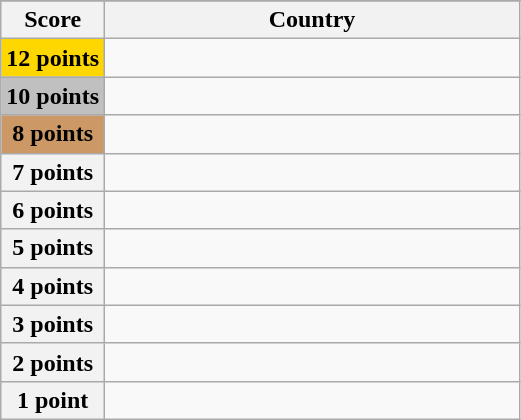<table class="wikitable">
<tr>
</tr>
<tr>
<th scope="col" width="20%">Score</th>
<th scope="col">Country</th>
</tr>
<tr>
<th scope="row" style="background:gold">12 points</th>
<td></td>
</tr>
<tr>
<th scope="row" style="background:silver">10 points</th>
<td></td>
</tr>
<tr>
<th scope="row" style="background:#CC9966">8 points</th>
<td></td>
</tr>
<tr>
<th scope="row">7 points</th>
<td></td>
</tr>
<tr>
<th scope="row">6 points</th>
<td></td>
</tr>
<tr>
<th scope="row">5 points</th>
<td></td>
</tr>
<tr>
<th scope="row">4 points</th>
<td></td>
</tr>
<tr>
<th scope="row">3 points</th>
<td></td>
</tr>
<tr>
<th scope="row">2 points</th>
<td></td>
</tr>
<tr>
<th scope="row">1 point</th>
<td></td>
</tr>
</table>
